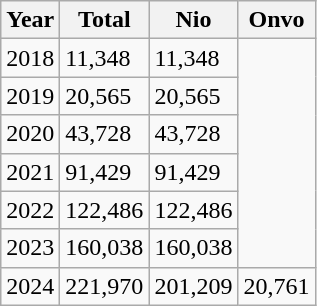<table class="wikitable">
<tr>
<th>Year</th>
<th>Total</th>
<th>Nio</th>
<th>Onvo</th>
</tr>
<tr>
<td>2018</td>
<td>11,348</td>
<td>11,348</td>
<td rowspan="6"></td>
</tr>
<tr>
<td>2019</td>
<td>20,565</td>
<td>20,565</td>
</tr>
<tr>
<td>2020</td>
<td>43,728</td>
<td>43,728</td>
</tr>
<tr>
<td>2021</td>
<td>91,429</td>
<td>91,429</td>
</tr>
<tr>
<td>2022</td>
<td>122,486</td>
<td>122,486</td>
</tr>
<tr>
<td>2023</td>
<td>160,038</td>
<td>160,038</td>
</tr>
<tr>
<td>2024</td>
<td>221,970</td>
<td>201,209</td>
<td>20,761</td>
</tr>
</table>
